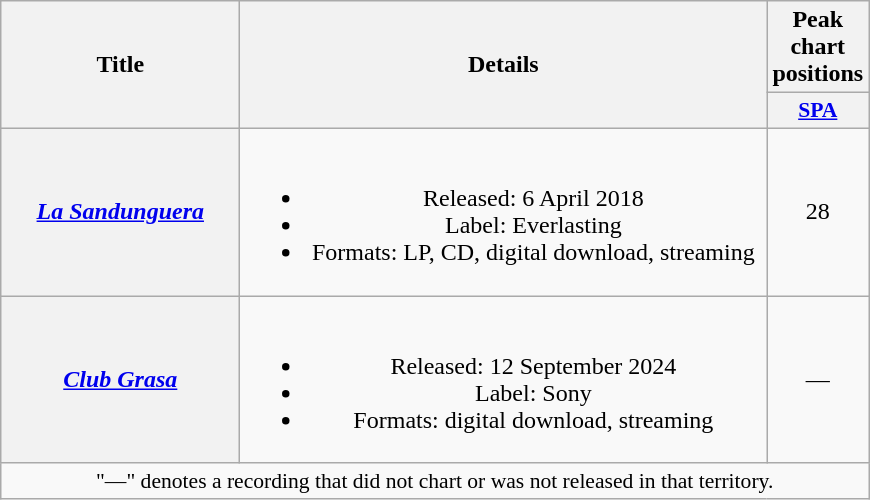<table class="wikitable plainrowheaders" style="text-align:center">
<tr>
<th scope="col" rowspan="2" style="width:9.5em">Title</th>
<th scope="col" rowspan="2" style="width:21.5em">Details</th>
<th scope="col">Peak chart positions</th>
</tr>
<tr>
<th scope="col" style="width:2.5em;font-size:90%"><a href='#'>SPA</a><br></th>
</tr>
<tr>
<th scope="row"><em><a href='#'>La Sandunguera</a></em></th>
<td><br><ul><li>Released: 6 April 2018</li><li>Label: Everlasting</li><li>Formats: LP, CD, digital download, streaming</li></ul></td>
<td>28</td>
</tr>
<tr>
<th scope="row"><em><a href='#'>Club Grasa</a></em></th>
<td><br><ul><li>Released: 12 September 2024</li><li>Label: Sony</li><li>Formats: digital download, streaming</li></ul></td>
<td>—</td>
</tr>
<tr>
<td colspan="3" style="font-size:90%">"—" denotes a recording that did not chart or was not released in that territory.</td>
</tr>
</table>
